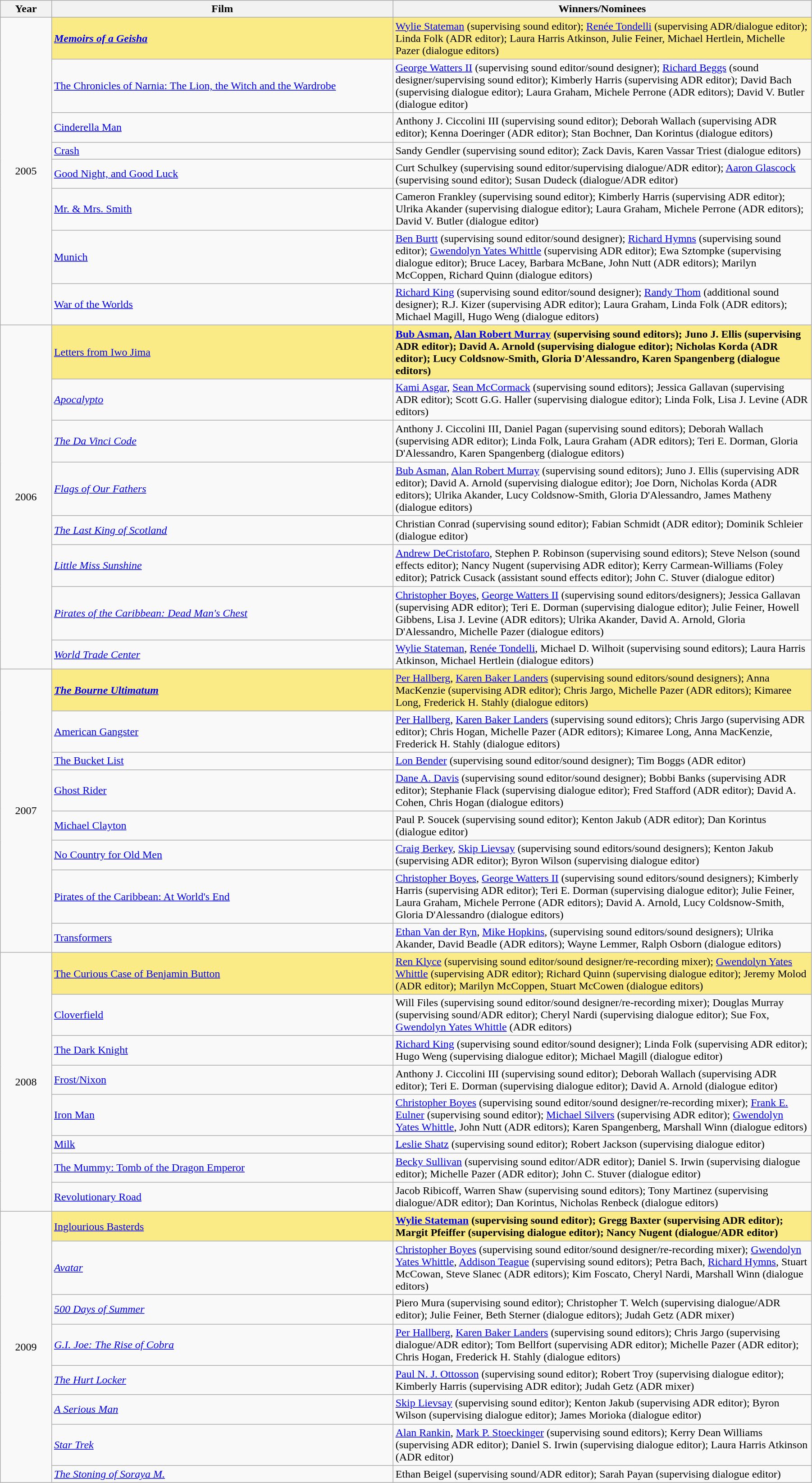<table class="wikitable" width="95%" cellpadding="5">
<tr>
<th width="6%">Year</th>
<th width="40%">Film</th>
<th width="49%">Winners/Nominees</th>
</tr>
<tr>
<td rowspan=8 style="text-align:center">2005<br></td>
<td style="background:#FAEB86;"><strong><em><a href='#'>Memoirs of a Geisha</a><em> <strong></td>
<td style="background:#FAEB86;"></strong><a href='#'>Wylie Stateman</a> (supervising sound editor); <a href='#'>Renée Tondelli</a> (supervising ADR/dialogue editor); Linda Folk (ADR editor); Laura Harris Atkinson, Julie Feiner, Michael Hertlein, Michelle Pazer (dialogue editors)<strong></td>
</tr>
<tr>
<td></em><a href='#'>The Chronicles of Narnia: The Lion, the Witch and the Wardrobe</a><em></td>
<td><a href='#'>George Watters II</a> (supervising sound editor/sound designer); <a href='#'>Richard Beggs</a> (sound designer/supervising sound editor); Kimberly Harris (supervising ADR editor); David Bach (supervising dialogue editor); Laura Graham, Michele Perrone (ADR editors); David V. Butler (dialogue editor)</td>
</tr>
<tr>
<td></em><a href='#'>Cinderella Man</a><em></td>
<td>Anthony J. Ciccolini III (supervising sound editor); Deborah Wallach (supervising ADR editor); Kenna Doeringer (ADR editor); Stan Bochner, Dan Korintus (dialogue editors)</td>
</tr>
<tr>
<td></em><a href='#'>Crash</a><em></td>
<td>Sandy Gendler (supervising sound editor); Zack Davis, Karen Vassar Triest (dialogue editors)</td>
</tr>
<tr>
<td></em><a href='#'>Good Night, and Good Luck</a><em></td>
<td>Curt Schulkey (supervising sound editor/supervising dialogue/ADR editor); <a href='#'>Aaron Glascock</a> (supervising sound editor); Susan Dudeck (dialogue/ADR editor)</td>
</tr>
<tr>
<td></em><a href='#'>Mr. & Mrs. Smith</a><em></td>
<td>Cameron Frankley (supervising sound editor); Kimberly Harris (supervising ADR editor); Ulrika Akander (supervising dialogue editor); Laura Graham, Michele Perrone (ADR editors); David V. Butler (dialogue editor)</td>
</tr>
<tr>
<td></em><a href='#'>Munich</a><em></td>
<td><a href='#'>Ben Burtt</a> (supervising sound editor/sound designer); <a href='#'>Richard Hymns</a> (supervising sound editor); <a href='#'>Gwendolyn Yates Whittle</a> (supervising ADR editor); Ewa Sztompke (supervising dialogue editor); Bruce Lacey, Barbara McBane, John Nutt (ADR editors); Marilyn McCoppen, Richard Quinn (dialogue editors)</td>
</tr>
<tr>
<td></em><a href='#'>War of the Worlds</a><em></td>
<td><a href='#'>Richard King</a> (supervising sound editor/sound designer); <a href='#'>Randy Thom</a> (additional sound designer); R.J. Kizer (supervising ADR editor); Laura Graham, Linda Folk (ADR editors); Michael Magill, Hugo Weng (dialogue editors)</td>
</tr>
<tr>
<td rowspan=8 style="text-align:center">2006<br></td>
<td style="background:#FAEB86;"></em></strong><a href='#'>Letters from Iwo Jima</a></em> </strong></td>
<td style="background:#FAEB86;"><strong><a href='#'>Bub Asman</a>, <a href='#'>Alan Robert Murray</a> (supervising sound editors); Juno J. Ellis (supervising ADR editor); David A. Arnold (supervising dialogue editor); Nicholas Korda (ADR editor); Lucy Coldsnow-Smith, Gloria D'Alessandro, Karen Spangenberg (dialogue editors)</strong></td>
</tr>
<tr>
<td><em><a href='#'>Apocalypto</a></em></td>
<td><a href='#'>Kami Asgar</a>, <a href='#'>Sean McCormack</a> (supervising sound editors); Jessica Gallavan (supervising ADR editor); Scott G.G. Haller (supervising dialogue editor); Linda Folk, Lisa J. Levine (ADR editors)</td>
</tr>
<tr>
<td><em><a href='#'>The Da Vinci Code</a></em></td>
<td>Anthony J. Ciccolini III, Daniel Pagan (supervising sound editors); Deborah Wallach (supervising ADR editor); Linda Folk, Laura Graham (ADR editors); Teri E. Dorman, Gloria D'Alessandro, Karen Spangenberg (dialogue editors)</td>
</tr>
<tr>
<td><em><a href='#'>Flags of Our Fathers</a></em></td>
<td><a href='#'>Bub Asman</a>, <a href='#'>Alan Robert Murray</a> (supervising sound editors); Juno J. Ellis (supervising ADR editor); David A. Arnold (supervising dialogue editor); Joe Dorn, Nicholas Korda (ADR editors); Ulrika Akander, Lucy Coldsnow-Smith, Gloria D'Alessandro, James Matheny (dialogue editors)</td>
</tr>
<tr>
<td><em><a href='#'>The Last King of Scotland</a></em></td>
<td>Christian Conrad (supervising sound editor); Fabian Schmidt (ADR editor); Dominik Schleier (dialogue editor)</td>
</tr>
<tr>
<td><em><a href='#'>Little Miss Sunshine</a></em></td>
<td><a href='#'>Andrew DeCristofaro</a>, Stephen P. Robinson (supervising sound editors); Steve Nelson (sound effects editor); Nancy Nugent (supervising ADR editor); Kerry Carmean-Williams (Foley editor); Patrick Cusack (assistant sound effects editor); John C. Stuver (dialogue editor)</td>
</tr>
<tr>
<td><em><a href='#'>Pirates of the Caribbean: Dead Man's Chest</a></em></td>
<td><a href='#'>Christopher Boyes</a>, <a href='#'>George Watters II</a> (supervising sound editors/designers); Jessica Gallavan (supervising ADR editor); Teri E. Dorman (supervising dialogue editor); Julie Feiner, Howell Gibbens, Lisa J. Levine (ADR editors); Ulrika Akander, David A. Arnold, Gloria D'Alessandro, Michelle Pazer (dialogue editors)</td>
</tr>
<tr>
<td><em><a href='#'>World Trade Center</a></em></td>
<td><a href='#'>Wylie Stateman</a>, <a href='#'>Renée Tondelli</a>, Michael D. Wilhoit (supervising sound editors); Laura Harris Atkinson, Michael Hertlein (dialogue editors)</td>
</tr>
<tr>
<td rowspan=8 style="text-align:center">2007<br></td>
<td style="background:#FAEB86;"><strong><em><a href='#'>The Bourne Ultimatum</a><em> <strong></td>
<td style="background:#FAEB86;"></strong><a href='#'>Per Hallberg</a>, <a href='#'>Karen Baker Landers</a> (supervising sound editors/sound designers); Anna MacKenzie (supervising ADR editor); Chris Jargo, Michelle Pazer (ADR editors); Kimaree Long, Frederick H. Stahly (dialogue editors)<strong></td>
</tr>
<tr>
<td></em><a href='#'>American Gangster</a><em></td>
<td><a href='#'>Per Hallberg</a>, <a href='#'>Karen Baker Landers</a> (supervising sound editors); Chris Jargo (supervising ADR editor); Chris Hogan, Michelle Pazer (ADR editors); Kimaree Long, Anna MacKenzie, Frederick H. Stahly (dialogue editors)</td>
</tr>
<tr>
<td></em><a href='#'>The Bucket List</a><em></td>
<td><a href='#'>Lon Bender</a> (supervising sound editor/sound designer); Tim Boggs (ADR editor)</td>
</tr>
<tr>
<td></em><a href='#'>Ghost Rider</a><em></td>
<td><a href='#'>Dane A. Davis</a> (supervising sound editor/sound designer); Bobbi Banks (supervising ADR editor); Stephanie Flack (supervising dialogue editor); Fred Stafford (ADR editor); David A. Cohen, Chris Hogan (dialogue editors)</td>
</tr>
<tr>
<td></em><a href='#'>Michael Clayton</a><em></td>
<td>Paul P. Soucek (supervising sound editor); Kenton Jakub (ADR editor); Dan Korintus (dialogue editor)</td>
</tr>
<tr>
<td></em><a href='#'>No Country for Old Men</a><em></td>
<td><a href='#'>Craig Berkey</a>, <a href='#'>Skip Lievsay</a> (supervising sound editors/sound designers); Kenton Jakub (supervising ADR editor); Byron Wilson (supervising dialogue editor)</td>
</tr>
<tr>
<td></em><a href='#'>Pirates of the Caribbean: At World's End</a><em></td>
<td><a href='#'>Christopher Boyes</a>, <a href='#'>George Watters II</a> (supervising sound editors/sound designers); Kimberly Harris (supervising ADR editor); Teri E. Dorman (supervising dialogue editor); Julie Feiner, Laura Graham, Michele Perrone (ADR editors); David A. Arnold, Lucy Coldsnow-Smith, Gloria D'Alessandro (dialogue editors)</td>
</tr>
<tr>
<td></em><a href='#'>Transformers</a><em></td>
<td><a href='#'>Ethan Van der Ryn</a>, <a href='#'>Mike Hopkins</a>, (supervising sound editors/sound designers); Ulrika Akander, David Beadle (ADR editors); Wayne Lemmer, Ralph Osborn (dialogue editors)</td>
</tr>
<tr>
<td rowspan=8 style="text-align:center">2008<br></td>
<td style="background:#FAEB86;"></em></strong><a href='#'>The Curious Case of Benjamin Button</a><strong><em></td>
<td style="background:#FAEB86;"></strong><a href='#'>Ren Klyce</a> (supervising sound editor/sound designer/re-recording mixer); <a href='#'>Gwendolyn Yates Whittle</a> (supervising ADR editor); Richard Quinn (supervising dialogue editor); Jeremy Molod (ADR editor); Marilyn McCoppen, Stuart McCowen (dialogue editors)<strong></td>
</tr>
<tr>
<td></em><a href='#'>Cloverfield</a><em></td>
<td>Will Files (supervising sound editor/sound designer/re-recording mixer); Douglas Murray (supervising sound/ADR editor); Cheryl Nardi (supervising dialogue editor); Sue Fox, <a href='#'>Gwendolyn Yates Whittle</a> (ADR editors)</td>
</tr>
<tr>
<td></em><a href='#'>The Dark Knight</a><em></td>
<td><a href='#'>Richard King</a> (supervising sound editor/sound designer); Linda Folk (supervising ADR editor); Hugo Weng (supervising dialogue editor); Michael Magill (dialogue editor)</td>
</tr>
<tr>
<td></em><a href='#'>Frost/Nixon</a><em></td>
<td>Anthony J. Ciccolini III (supervising sound editor); Deborah Wallach (supervising ADR editor); Teri E. Dorman (supervising dialogue editor); David A. Arnold (dialogue editor)</td>
</tr>
<tr>
<td></em><a href='#'>Iron Man</a><em></td>
<td><a href='#'>Christopher Boyes</a> (supervising sound editor/sound designer/re-recording mixer); <a href='#'>Frank E. Eulner</a> (supervising sound editor); <a href='#'>Michael Silvers</a> (supervising ADR editor); <a href='#'>Gwendolyn Yates Whittle</a>, John Nutt (ADR editors); Karen Spangenberg, Marshall Winn (dialogue editors)</td>
</tr>
<tr>
<td></em><a href='#'>Milk</a><em></td>
<td><a href='#'>Leslie Shatz</a> (supervising sound editor); Robert Jackson (supervising dialogue editor)</td>
</tr>
<tr>
<td></em><a href='#'>The Mummy: Tomb of the Dragon Emperor</a><em></td>
<td><a href='#'>Becky Sullivan</a> (supervising sound editor/ADR editor); Daniel S. Irwin (supervising dialogue editor); Michelle Pazer (ADR editor); John C. Stuver (dialogue editor)</td>
</tr>
<tr>
<td></em><a href='#'>Revolutionary Road</a><em></td>
<td>Jacob Ribicoff, Warren Shaw (supervising sound editors); Tony Martinez (supervising dialogue/ADR editor); Dan Korintus, Nicholas Renbeck (dialogue editors)</td>
</tr>
<tr>
<td rowspan=8 style="text-align:center">2009<br></td>
<td style="background:#FAEB86;"></em></strong><a href='#'>Inglourious Basterds</a></em> </strong></td>
<td style="background:#FAEB86;"><strong><a href='#'>Wylie Stateman</a> (supervising sound editor); Gregg Baxter (supervising ADR editor); Margit Pfeiffer (supervising dialogue editor); Nancy Nugent (dialogue/ADR editor)</strong></td>
</tr>
<tr>
<td><em><a href='#'>Avatar</a></em></td>
<td><a href='#'>Christopher Boyes</a> (supervising sound editor/sound designer/re-recording mixer); <a href='#'>Gwendolyn Yates Whittle</a>, <a href='#'>Addison Teague</a> (supervising sound editors); Petra Bach, <a href='#'>Richard Hymns</a>, Stuart McCowan, Steve Slanec (ADR editors); Kim Foscato, Cheryl Nardi, Marshall Winn (dialogue editors)</td>
</tr>
<tr>
<td><em><a href='#'>500 Days of Summer</a></em></td>
<td>Piero Mura (supervising sound editor); Christopher T. Welch (supervising dialogue/ADR editor); Julie Feiner, Beth Sterner (dialogue editors); Judah Getz (ADR mixer)</td>
</tr>
<tr>
<td><em><a href='#'>G.I. Joe: The Rise of Cobra</a></em></td>
<td><a href='#'>Per Hallberg</a>, <a href='#'>Karen Baker Landers</a> (supervising sound editors); Chris Jargo (supervising dialogue/ADR editor); Tom Bellfort (supervising ADR editor); Michelle Pazer (ADR editor); Chris Hogan, Frederick H. Stahly (dialogue editors)</td>
</tr>
<tr>
<td><em><a href='#'>The Hurt Locker</a></em></td>
<td><a href='#'>Paul N. J. Ottosson</a> (supervising sound editor); Robert Troy (supervising dialogue editor); Kimberly Harris (supervising ADR editor); Judah Getz (ADR mixer)</td>
</tr>
<tr>
<td><em><a href='#'>A Serious Man</a></em></td>
<td><a href='#'>Skip Lievsay</a> (supervising sound editor); Kenton Jakub (supervising ADR editor); Byron Wilson (supervising dialogue editor); James Morioka (dialogue editor)</td>
</tr>
<tr>
<td><em><a href='#'>Star Trek</a></em></td>
<td><a href='#'>Alan Rankin</a>, <a href='#'>Mark P. Stoeckinger</a> (supervising sound editors); Kerry Dean Williams (supervising ADR editor); Daniel S. Irwin (supervising dialogue editor); Laura Harris Atkinson (ADR editor)</td>
</tr>
<tr>
<td><em><a href='#'>The Stoning of Soraya M.</a></em></td>
<td>Ethan Beigel (supervising sound/ADR editor); Sarah Payan (supervising dialogue editor)</td>
</tr>
</table>
